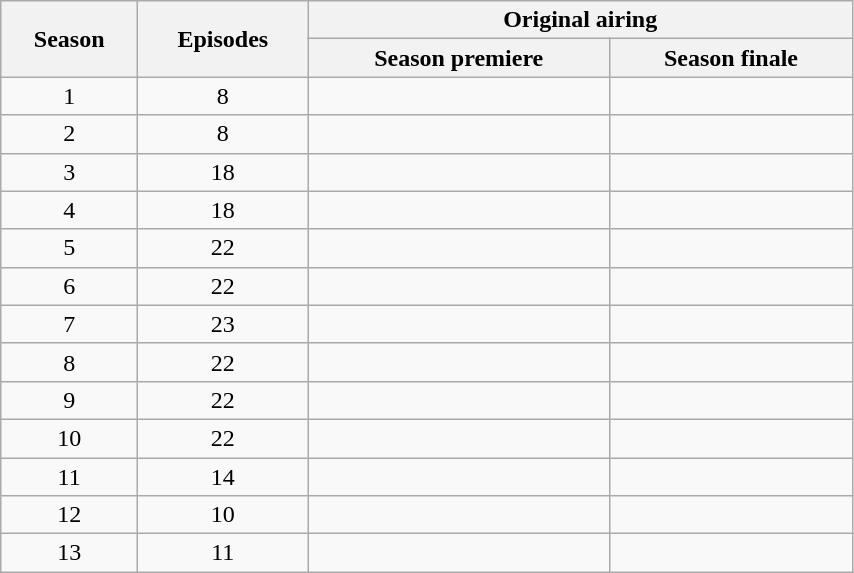<table class="wikitable" style="width: 45%">
<tr>
<th rowspan="2">Season</th>
<th rowspan="2">Episodes</th>
<th colspan="2">Original airing</th>
</tr>
<tr>
<th>Season premiere</th>
<th>Season finale</th>
</tr>
<tr>
<td style="text-align:center">1</td>
<td style="text-align:center">8</td>
<td style="text-align:center"></td>
<td style="text-align:center"></td>
</tr>
<tr>
<td style="text-align:center">2</td>
<td style="text-align:center">8</td>
<td style="text-align:center"></td>
<td style="text-align:center"></td>
</tr>
<tr>
<td style="text-align:center">3</td>
<td style="text-align:center">18</td>
<td style="text-align:center"></td>
<td style="text-align:center"></td>
</tr>
<tr>
<td style="text-align:center">4</td>
<td style="text-align:center">18</td>
<td style="text-align:center"></td>
<td style="text-align:center"></td>
</tr>
<tr>
<td style="text-align:center">5</td>
<td style="text-align:center">22</td>
<td style="text-align:center"></td>
<td style="text-align:center"></td>
</tr>
<tr>
<td style="text-align:center">6</td>
<td style="text-align:center">22</td>
<td style="text-align:center"></td>
<td style="text-align:center"></td>
</tr>
<tr>
<td style="text-align:center">7</td>
<td style="text-align:center">23</td>
<td style="text-align:center"></td>
<td style="text-align:center"></td>
</tr>
<tr>
<td style="text-align:center">8</td>
<td style="text-align:center">22</td>
<td style="text-align:center"></td>
<td style="text-align:center"></td>
</tr>
<tr>
<td style="text-align:center">9</td>
<td style="text-align:center">22</td>
<td style="text-align:center"></td>
<td style="text-align:center"></td>
</tr>
<tr>
<td style="text-align:center">10</td>
<td style="text-align:center">22</td>
<td style="text-align:center"></td>
<td style="text-align:center"></td>
</tr>
<tr>
<td style="text-align:center">11</td>
<td style="text-align:center">14</td>
<td style="text-align:center"></td>
<td style="text-align:center"></td>
</tr>
<tr>
<td style="text-align:center">12</td>
<td style="text-align:center">10</td>
<td style="text-align:center"></td>
<td style="text-align:center"></td>
</tr>
<tr>
<td style="text-align:center">13</td>
<td style="text-align:center">11</td>
<td style="text-align:center"></td>
<td style="text-align:center"></td>
</tr>
</table>
